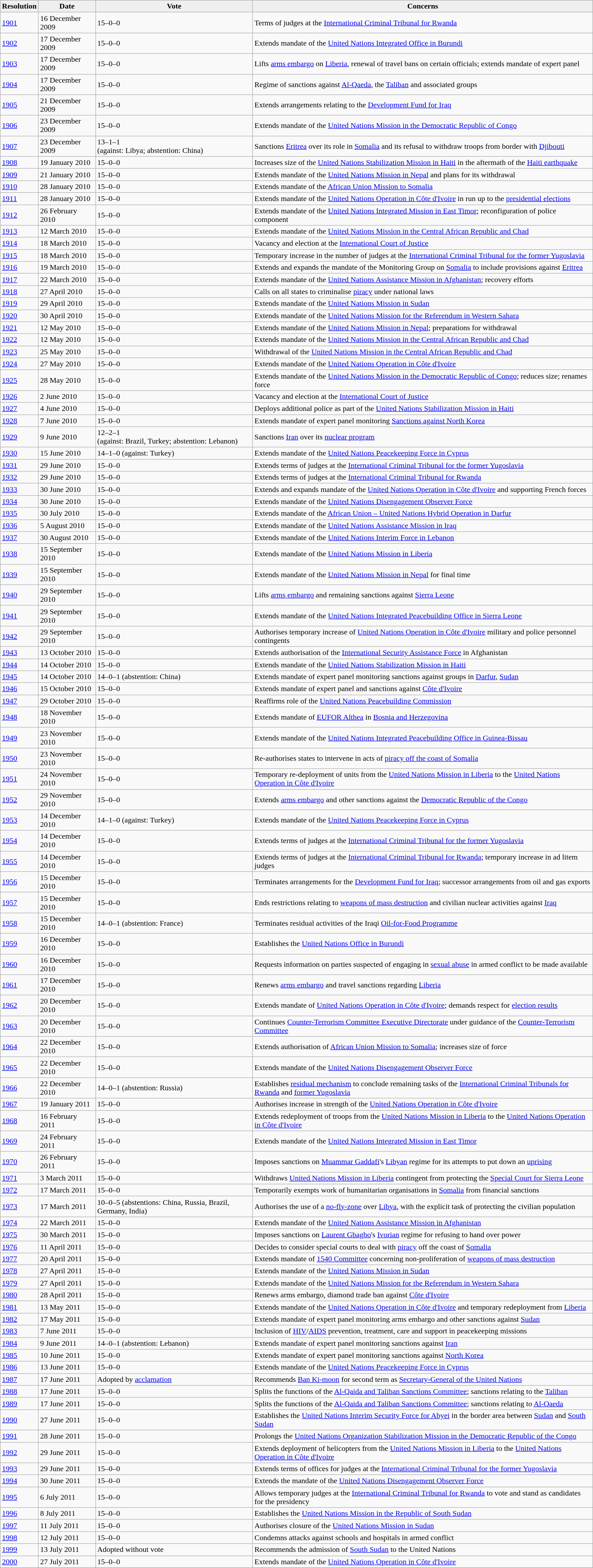<table class="wikitable sortable" align="center">
<tr>
<th style="background:#efefef;">Resolution</th>
<th style="background:#efefef;">Date</th>
<th style="background:#efefef;">Vote</th>
<th style="background:#efefef;">Concerns</th>
</tr>
<tr id="2009">
<td><a href='#'>1901</a></td>
<td>16 December 2009</td>
<td>15–0–0</td>
<td>Terms of judges at the <a href='#'>International Criminal Tribunal for Rwanda</a></td>
</tr>
<tr>
<td><a href='#'>1902</a></td>
<td>17 December 2009</td>
<td>15–0–0</td>
<td>Extends mandate of the <a href='#'>United Nations Integrated Office in Burundi</a></td>
</tr>
<tr>
<td><a href='#'>1903</a></td>
<td>17 December 2009</td>
<td>15–0–0</td>
<td>Lifts <a href='#'>arms embargo</a> on <a href='#'>Liberia</a>, renewal of travel bans on certain officials; extends mandate of expert panel</td>
</tr>
<tr>
<td><a href='#'>1904</a></td>
<td>17 December 2009</td>
<td>15–0–0</td>
<td>Regime of sanctions against <a href='#'>Al-Qaeda</a>, the <a href='#'>Taliban</a> and associated groups</td>
</tr>
<tr>
<td><a href='#'>1905</a></td>
<td>21 December 2009</td>
<td>15–0–0</td>
<td>Extends arrangements relating to the <a href='#'>Development Fund for Iraq</a></td>
</tr>
<tr>
<td><a href='#'>1906</a></td>
<td>23 December 2009</td>
<td>15–0–0</td>
<td>Extends mandate of the <a href='#'>United Nations Mission in the Democratic Republic of Congo</a></td>
</tr>
<tr>
<td><a href='#'>1907</a></td>
<td>23 December 2009</td>
<td>13–1–1 <br> (against: Libya; abstention: China)</td>
<td>Sanctions <a href='#'>Eritrea</a> over its role in <a href='#'>Somalia</a> and its refusal to withdraw troops from border with <a href='#'>Djibouti</a></td>
</tr>
<tr id="2010">
<td><a href='#'>1908</a></td>
<td>19 January 2010</td>
<td>15–0–0</td>
<td>Increases size of the <a href='#'>United Nations Stabilization Mission in Haiti</a> in the aftermath of the <a href='#'>Haiti earthquake</a></td>
</tr>
<tr>
<td><a href='#'>1909</a></td>
<td>21 January 2010</td>
<td>15–0–0</td>
<td>Extends mandate of the <a href='#'>United Nations Mission in Nepal</a> and plans for its withdrawal</td>
</tr>
<tr>
<td><a href='#'>1910</a></td>
<td>28 January 2010</td>
<td>15–0–0</td>
<td>Extends mandate of the <a href='#'>African Union Mission to Somalia</a></td>
</tr>
<tr>
<td><a href='#'>1911</a></td>
<td>28 January 2010</td>
<td>15–0–0</td>
<td>Extends mandate of the <a href='#'>United Nations Operation in Côte d'Ivoire</a> in run up to the <a href='#'>presidential elections</a></td>
</tr>
<tr>
<td><a href='#'>1912</a></td>
<td>26 February 2010</td>
<td>15–0–0</td>
<td>Extends mandate of the <a href='#'>United Nations Integrated Mission in East Timor</a>; reconfiguration of police component</td>
</tr>
<tr>
<td><a href='#'>1913</a></td>
<td>12 March 2010</td>
<td>15–0–0</td>
<td>Extends mandate of the <a href='#'>United Nations Mission in the Central African Republic and Chad</a></td>
</tr>
<tr>
<td><a href='#'>1914</a></td>
<td>18 March 2010</td>
<td>15–0–0</td>
<td>Vacancy and election at the <a href='#'>International Court of Justice</a></td>
</tr>
<tr>
<td><a href='#'>1915</a></td>
<td>18 March 2010</td>
<td>15–0–0</td>
<td>Temporary increase in the number of judges at the <a href='#'>International Criminal Tribunal for the former Yugoslavia</a></td>
</tr>
<tr>
<td><a href='#'>1916</a></td>
<td>19 March 2010</td>
<td>15–0–0</td>
<td>Extends and expands the mandate of the Monitoring Group on <a href='#'>Somalia</a> to include provisions against <a href='#'>Eritrea</a></td>
</tr>
<tr>
<td><a href='#'>1917</a></td>
<td>22 March 2010</td>
<td>15–0–0</td>
<td>Extends mandate of the <a href='#'>United Nations Assistance Mission in Afghanistan</a>; recovery efforts</td>
</tr>
<tr>
<td><a href='#'>1918</a></td>
<td>27 April 2010</td>
<td>15–0–0</td>
<td>Calls on all states to criminalise <a href='#'>piracy</a> under national laws</td>
</tr>
<tr>
<td><a href='#'>1919</a></td>
<td>29 April 2010</td>
<td>15–0–0</td>
<td>Extends mandate of the <a href='#'>United Nations Mission in Sudan</a></td>
</tr>
<tr>
<td><a href='#'>1920</a></td>
<td>30 April 2010</td>
<td>15–0–0</td>
<td>Extends mandate of the <a href='#'>United Nations Mission for the Referendum in Western Sahara</a></td>
</tr>
<tr>
<td><a href='#'>1921</a></td>
<td>12 May 2010</td>
<td>15–0–0</td>
<td>Extends mandate of the <a href='#'>United Nations Mission in Nepal</a>; preparations for withdrawal</td>
</tr>
<tr>
<td><a href='#'>1922</a></td>
<td>12 May 2010</td>
<td>15–0–0</td>
<td>Extends mandate of the <a href='#'>United Nations Mission in the Central African Republic and Chad</a></td>
</tr>
<tr>
<td><a href='#'>1923</a></td>
<td>25 May 2010</td>
<td>15–0–0</td>
<td>Withdrawal of the <a href='#'>United Nations Mission in the Central African Republic and Chad</a></td>
</tr>
<tr>
<td><a href='#'>1924</a></td>
<td>27 May 2010</td>
<td>15–0–0</td>
<td>Extends mandate of the <a href='#'>United Nations Operation in Côte d'Ivoire</a></td>
</tr>
<tr>
<td><a href='#'>1925</a></td>
<td>28 May 2010</td>
<td>15–0–0</td>
<td>Extends mandate of the <a href='#'>United Nations Mission in the Democratic Republic of Congo</a>; reduces size; renames force</td>
</tr>
<tr>
<td><a href='#'>1926</a></td>
<td>2 June 2010</td>
<td>15–0–0</td>
<td>Vacancy and election at the <a href='#'>International Court of Justice</a></td>
</tr>
<tr>
<td><a href='#'>1927</a></td>
<td>4 June 2010</td>
<td>15–0–0</td>
<td>Deploys additional police as part of the <a href='#'>United Nations Stabilization Mission in Haiti</a></td>
</tr>
<tr>
<td><a href='#'>1928</a></td>
<td>7 June 2010</td>
<td>15–0–0</td>
<td>Extends mandate of expert panel monitoring <a href='#'>Sanctions against North Korea</a></td>
</tr>
<tr>
<td><a href='#'>1929</a></td>
<td>9 June 2010</td>
<td>12–2–1 <br> (against: Brazil, Turkey; abstention: Lebanon)</td>
<td>Sanctions <a href='#'>Iran</a> over its <a href='#'>nuclear program</a></td>
</tr>
<tr>
<td><a href='#'>1930</a></td>
<td>15 June 2010</td>
<td>14–1–0 (against: Turkey)</td>
<td>Extends mandate of the <a href='#'>United Nations Peacekeeping Force in Cyprus</a></td>
</tr>
<tr>
<td><a href='#'>1931</a></td>
<td>29 June 2010</td>
<td>15–0–0</td>
<td>Extends terms of judges at the <a href='#'>International Criminal Tribunal for the former Yugoslavia</a></td>
</tr>
<tr>
<td><a href='#'>1932</a></td>
<td>29 June 2010</td>
<td>15–0–0</td>
<td>Extends terms of judges at the <a href='#'>International Criminal Tribunal for Rwanda</a></td>
</tr>
<tr>
<td><a href='#'>1933</a></td>
<td>30 June 2010</td>
<td>15–0–0</td>
<td>Extends and expands mandate of the <a href='#'>United Nations Operation in Côte d'Ivoire</a> and supporting French forces</td>
</tr>
<tr>
<td><a href='#'>1934</a></td>
<td>30 June 2010</td>
<td>15–0–0</td>
<td>Extends mandate of the <a href='#'>United Nations Disengagement Observer Force</a></td>
</tr>
<tr>
<td><a href='#'>1935</a></td>
<td>30 July 2010</td>
<td>15–0–0</td>
<td>Extends mandate of the <a href='#'>African Union – United Nations Hybrid Operation in Darfur</a></td>
</tr>
<tr>
<td><a href='#'>1936</a></td>
<td>5 August 2010</td>
<td>15–0–0</td>
<td>Extends mandate of the <a href='#'>United Nations Assistance Mission in Iraq</a></td>
</tr>
<tr>
<td><a href='#'>1937</a></td>
<td>30 August 2010</td>
<td>15–0–0</td>
<td>Extends mandate of the <a href='#'>United Nations Interim Force in Lebanon</a></td>
</tr>
<tr>
<td><a href='#'>1938</a></td>
<td>15 September 2010</td>
<td>15–0–0</td>
<td>Extends mandate of the <a href='#'>United Nations Mission in Liberia</a></td>
</tr>
<tr>
<td><a href='#'>1939</a></td>
<td>15 September 2010</td>
<td>15–0–0</td>
<td>Extends mandate of the <a href='#'>United Nations Mission in Nepal</a> for final time</td>
</tr>
<tr>
<td><a href='#'>1940</a></td>
<td>29 September 2010</td>
<td>15–0–0</td>
<td>Lifts <a href='#'>arms embargo</a> and remaining sanctions against <a href='#'>Sierra Leone</a></td>
</tr>
<tr>
<td><a href='#'>1941</a></td>
<td>29 September 2010</td>
<td>15–0–0</td>
<td>Extends mandate of the <a href='#'>United Nations Integrated Peacebuilding Office in Sierra Leone</a></td>
</tr>
<tr>
<td><a href='#'>1942</a></td>
<td>29 September 2010</td>
<td>15–0–0</td>
<td>Authorises temporary increase of <a href='#'>United Nations Operation in Côte d'Ivoire</a> military and police personnel contingents</td>
</tr>
<tr>
<td><a href='#'>1943</a></td>
<td>13 October 2010</td>
<td>15–0–0</td>
<td>Extends authorisation of the <a href='#'>International Security Assistance Force</a> in Afghanistan</td>
</tr>
<tr>
<td><a href='#'>1944</a></td>
<td>14 October 2010</td>
<td>15–0–0</td>
<td>Extends mandate of the <a href='#'>United Nations Stabilization Mission in Haiti</a></td>
</tr>
<tr>
<td><a href='#'>1945</a></td>
<td>14 October 2010</td>
<td>14–0–1 (abstention: China)</td>
<td>Extends mandate of expert panel monitoring sanctions against groups in <a href='#'>Darfur</a>, <a href='#'>Sudan</a></td>
</tr>
<tr>
<td><a href='#'>1946</a></td>
<td>15 October 2010</td>
<td>15–0–0</td>
<td>Extends mandate of expert panel and sanctions against <a href='#'>Côte d'Ivoire</a></td>
</tr>
<tr>
<td><a href='#'>1947</a></td>
<td>29 October 2010</td>
<td>15–0–0</td>
<td>Reaffirms role of the <a href='#'>United Nations Peacebuilding Commission</a></td>
</tr>
<tr>
<td><a href='#'>1948</a></td>
<td>18 November 2010</td>
<td>15–0–0</td>
<td>Extends mandate of <a href='#'>EUFOR Althea</a> in <a href='#'>Bosnia and Herzegovina</a></td>
</tr>
<tr>
<td><a href='#'>1949</a></td>
<td>23 November 2010</td>
<td>15–0–0</td>
<td>Extends mandate of the <a href='#'>United Nations Integrated Peacebuilding Office in Guinea-Bissau</a></td>
</tr>
<tr>
<td><a href='#'>1950</a></td>
<td>23 November 2010</td>
<td>15–0–0</td>
<td>Re-authorises states to intervene in acts of <a href='#'>piracy off the coast of Somalia</a></td>
</tr>
<tr>
<td><a href='#'>1951</a></td>
<td>24 November 2010</td>
<td>15–0–0</td>
<td>Temporary re-deployment of units from the <a href='#'>United Nations Mission in Liberia</a> to the <a href='#'>United Nations Operation in Côte d'Ivoire</a></td>
</tr>
<tr>
<td><a href='#'>1952</a></td>
<td>29 November 2010</td>
<td>15–0–0</td>
<td>Extends <a href='#'>arms embargo</a> and other sanctions against the <a href='#'>Democratic Republic of the Congo</a></td>
</tr>
<tr>
<td><a href='#'>1953</a></td>
<td>14 December 2010</td>
<td>14–1–0 (against: Turkey)</td>
<td>Extends mandate of the <a href='#'>United Nations Peacekeeping Force in Cyprus</a></td>
</tr>
<tr>
<td><a href='#'>1954</a></td>
<td>14 December 2010</td>
<td>15–0–0</td>
<td>Extends terms of judges at the <a href='#'>International Criminal Tribunal for the former Yugoslavia</a></td>
</tr>
<tr>
<td><a href='#'>1955</a></td>
<td>14 December 2010</td>
<td>15–0–0</td>
<td>Extends terms of judges at the <a href='#'>International Criminal Tribunal for Rwanda</a>; temporary increase in ad litem judges</td>
</tr>
<tr>
<td><a href='#'>1956</a></td>
<td>15 December 2010</td>
<td>15–0–0</td>
<td>Terminates arrangements for the <a href='#'>Development Fund for Iraq</a>; successor arrangements from oil and gas exports</td>
</tr>
<tr>
<td><a href='#'>1957</a></td>
<td>15 December 2010</td>
<td>15–0–0</td>
<td>Ends restrictions relating to <a href='#'>weapons of mass destruction</a> and civilian nuclear activities against <a href='#'>Iraq</a></td>
</tr>
<tr>
<td><a href='#'>1958</a></td>
<td>15 December 2010</td>
<td>14–0–1 (abstention: France)</td>
<td>Terminates residual activities of the Iraqi <a href='#'>Oil-for-Food Programme</a></td>
</tr>
<tr>
<td><a href='#'>1959</a></td>
<td>16 December 2010</td>
<td>15–0–0</td>
<td>Establishes the <a href='#'>United Nations Office in Burundi</a></td>
</tr>
<tr>
<td><a href='#'>1960</a></td>
<td>16 December 2010</td>
<td>15–0–0</td>
<td>Requests information on parties suspected of engaging in <a href='#'>sexual abuse</a> in armed conflict to be made available</td>
</tr>
<tr>
<td><a href='#'>1961</a></td>
<td>17 December 2010</td>
<td>15–0–0</td>
<td>Renews <a href='#'>arms embargo</a> and travel sanctions regarding <a href='#'>Liberia</a></td>
</tr>
<tr>
<td><a href='#'>1962</a></td>
<td>20 December 2010</td>
<td>15–0–0</td>
<td>Extends mandate of <a href='#'>United Nations Operation in Côte d'Ivoire</a>; demands respect for <a href='#'>election results</a></td>
</tr>
<tr>
<td><a href='#'>1963</a></td>
<td>20 December 2010</td>
<td>15–0–0</td>
<td>Continues <a href='#'>Counter-Terrorism Committee Executive Directorate</a> under guidance of the <a href='#'>Counter-Terrorism Committee</a></td>
</tr>
<tr>
<td><a href='#'>1964</a></td>
<td>22 December 2010</td>
<td>15–0–0</td>
<td>Extends authorisation of <a href='#'>African Union Mission to Somalia</a>; increases size of force</td>
</tr>
<tr>
<td><a href='#'>1965</a></td>
<td>22 December 2010</td>
<td>15–0–0</td>
<td>Extends mandate of the <a href='#'>United Nations Disengagement Observer Force</a></td>
</tr>
<tr>
<td><a href='#'>1966</a></td>
<td>22 December 2010</td>
<td>14–0–1 (abstention: Russia)</td>
<td>Establishes <a href='#'>residual mechanism</a> to conclude remaining tasks of the <a href='#'>International Criminal Tribunals for Rwanda</a> and <a href='#'>former Yugoslavia</a></td>
</tr>
<tr id="2011">
<td><a href='#'>1967</a></td>
<td>19 January 2011</td>
<td>15–0–0</td>
<td>Authorises increase in strength of the <a href='#'>United Nations Operation in Côte d'Ivoire</a></td>
</tr>
<tr>
<td><a href='#'>1968</a></td>
<td>16 February 2011</td>
<td>15–0–0</td>
<td>Extends redeployment of troops from the <a href='#'>United Nations Mission in Liberia</a> to the <a href='#'>United Nations Operation in Côte d'Ivoire</a></td>
</tr>
<tr>
<td><a href='#'>1969</a></td>
<td>24 February 2011</td>
<td>15–0–0</td>
<td>Extends mandate of the <a href='#'>United Nations Integrated Mission in East Timor</a></td>
</tr>
<tr>
<td><a href='#'>1970</a></td>
<td>26 February 2011</td>
<td>15–0–0</td>
<td>Imposes sanctions on <a href='#'>Muammar Gaddafi</a>'s <a href='#'>Libyan</a> regime for its attempts to put down an <a href='#'>uprising</a></td>
</tr>
<tr>
<td><a href='#'>1971</a></td>
<td>3 March 2011</td>
<td>15–0–0</td>
<td>Withdraws <a href='#'>United Nations Mission in Liberia</a> contingent from protecting the <a href='#'>Special Court for Sierra Leone</a></td>
</tr>
<tr>
<td><a href='#'>1972</a></td>
<td>17 March 2011</td>
<td>15–0–0</td>
<td>Temporarily exempts work of humanitarian organisations in <a href='#'>Somalia</a> from financial sanctions</td>
</tr>
<tr>
<td><a href='#'>1973</a></td>
<td>17 March 2011</td>
<td>10–0–5 (abstentions: China, Russia, Brazil, Germany, India)</td>
<td>Authorises the use of a <a href='#'>no-fly-zone</a> over <a href='#'>Libya</a>, with the explicit task of protecting the civilian population</td>
</tr>
<tr>
<td><a href='#'>1974</a></td>
<td>22 March 2011</td>
<td>15–0–0</td>
<td>Extends mandate of the <a href='#'>United Nations Assistance Mission in Afghanistan</a></td>
</tr>
<tr>
<td><a href='#'>1975</a></td>
<td>30 March 2011</td>
<td>15–0–0</td>
<td>Imposes sanctions on <a href='#'>Laurent Gbagbo</a>'s <a href='#'>Ivorian</a> regime for refusing to hand over power</td>
</tr>
<tr>
<td><a href='#'>1976</a></td>
<td>11 April 2011</td>
<td>15–0–0</td>
<td>Decides to consider special courts to deal with <a href='#'>piracy</a> off the coast of <a href='#'>Somalia</a></td>
</tr>
<tr>
<td><a href='#'>1977</a></td>
<td>20 April 2011</td>
<td>15–0–0</td>
<td>Extends mandate of <a href='#'>1540 Committee</a> concerning non-proliferation of <a href='#'>weapons of mass destruction</a></td>
</tr>
<tr>
<td><a href='#'>1978</a></td>
<td>27 April 2011</td>
<td>15–0–0</td>
<td>Extends mandate of the <a href='#'>United Nations Mission in Sudan</a></td>
</tr>
<tr>
<td><a href='#'>1979</a></td>
<td>27 April 2011</td>
<td>15–0–0</td>
<td>Extends mandate of the <a href='#'>United Nations Mission for the Referendum in Western Sahara</a></td>
</tr>
<tr>
<td><a href='#'>1980</a></td>
<td>28 April 2011</td>
<td>15–0–0</td>
<td>Renews arms embargo, diamond trade ban against <a href='#'>Côte d'Ivoire</a></td>
</tr>
<tr>
<td><a href='#'>1981</a></td>
<td>13 May 2011</td>
<td>15–0–0</td>
<td>Extends mandate of the <a href='#'>United Nations Operation in Côte d'Ivoire</a> and temporary redeployment from <a href='#'>Liberia</a></td>
</tr>
<tr>
<td><a href='#'>1982</a></td>
<td>17 May 2011</td>
<td>15–0–0</td>
<td>Extends mandate of expert panel monitoring arms embargo and other sanctions against <a href='#'>Sudan</a></td>
</tr>
<tr>
<td><a href='#'>1983</a></td>
<td>7 June 2011</td>
<td>15–0–0</td>
<td>Inclusion of <a href='#'>HIV</a>/<a href='#'>AIDS</a> prevention, treatment, care and support in peacekeeping missions</td>
</tr>
<tr>
<td><a href='#'>1984</a></td>
<td>9 June 2011</td>
<td>14–0–1 (abstention: Lebanon)</td>
<td>Extends mandate of expert panel monitoring sanctions against <a href='#'>Iran</a></td>
</tr>
<tr>
<td><a href='#'>1985</a></td>
<td>10 June 2011</td>
<td>15–0–0</td>
<td>Extends mandate of expert panel monitoring sanctions against <a href='#'>North Korea</a></td>
</tr>
<tr>
<td><a href='#'>1986</a></td>
<td>13 June 2011</td>
<td>15–0–0</td>
<td>Extends mandate of the <a href='#'>United Nations Peacekeeping Force in Cyprus</a></td>
</tr>
<tr>
<td><a href='#'>1987</a></td>
<td>17 June 2011</td>
<td>Adopted by <a href='#'>acclamation</a></td>
<td>Recommends <a href='#'>Ban Ki-moon</a> for second term as <a href='#'>Secretary-General of the United Nations</a></td>
</tr>
<tr>
<td><a href='#'>1988</a></td>
<td>17 June 2011</td>
<td>15–0–0</td>
<td>Splits the functions of the <a href='#'>Al-Qaida and Taliban Sanctions Committee</a>; sanctions relating to the <a href='#'>Taliban</a></td>
</tr>
<tr>
<td><a href='#'>1989</a></td>
<td>17 June 2011</td>
<td>15–0–0</td>
<td>Splits the functions of the <a href='#'>Al-Qaida and Taliban Sanctions Committee</a>; sanctions relating to <a href='#'>Al-Qaeda</a></td>
</tr>
<tr>
<td><a href='#'>1990</a></td>
<td>27 June 2011</td>
<td>15–0–0</td>
<td>Establishes the <a href='#'>United Nations Interim Security Force for Abyei</a> in the border area between <a href='#'>Sudan</a> and <a href='#'>South Sudan</a></td>
</tr>
<tr>
<td><a href='#'>1991</a></td>
<td>28 June 2011</td>
<td>15–0–0</td>
<td>Prolongs the <a href='#'>United Nations Organization Stabilization Mission in the Democratic Republic of the Congo</a></td>
</tr>
<tr>
<td><a href='#'>1992</a></td>
<td>29 June 2011</td>
<td>15–0–0</td>
<td>Extends deployment of helicopters from the <a href='#'>United Nations Mission in Liberia</a> to the <a href='#'>United Nations Operation in Côte d'Ivoire</a></td>
</tr>
<tr>
<td><a href='#'>1993</a></td>
<td>29 June 2011</td>
<td>15–0–0</td>
<td>Extends terms of offices for judges at the <a href='#'>International Criminal Tribunal for the former Yugoslavia</a></td>
</tr>
<tr>
<td><a href='#'>1994</a></td>
<td>30 June 2011</td>
<td>15–0–0</td>
<td>Extends the mandate of the <a href='#'>United Nations Disengagement Observer Force</a></td>
</tr>
<tr>
<td><a href='#'>1995</a></td>
<td>6 July 2011</td>
<td>15–0–0</td>
<td>Allows temporary judges at the <a href='#'>International Criminal Tribunal for Rwanda</a> to vote and stand as candidates for the presidency</td>
</tr>
<tr>
<td><a href='#'>1996</a></td>
<td>8 July 2011</td>
<td>15–0–0</td>
<td>Establishes the <a href='#'>United Nations Mission in the Republic of South Sudan</a></td>
</tr>
<tr>
<td><a href='#'>1997</a></td>
<td>11 July 2011</td>
<td>15–0–0</td>
<td>Authorises closure of the <a href='#'>United Nations Mission in Sudan</a></td>
</tr>
<tr>
<td><a href='#'>1998</a></td>
<td>12 July 2011</td>
<td>15–0–0</td>
<td>Condemns attacks against schools and hospitals in armed conflict</td>
</tr>
<tr>
<td><a href='#'>1999</a></td>
<td>13 July 2011</td>
<td>Adopted without vote</td>
<td>Recommends the admission of <a href='#'>South Sudan</a> to the United Nations</td>
</tr>
<tr>
<td><a href='#'>2000</a></td>
<td>27 July 2011</td>
<td>15–0–0</td>
<td>Extends mandate of the <a href='#'>United Nations Operation in Côte d'Ivoire</a></td>
</tr>
<tr>
</tr>
</table>
